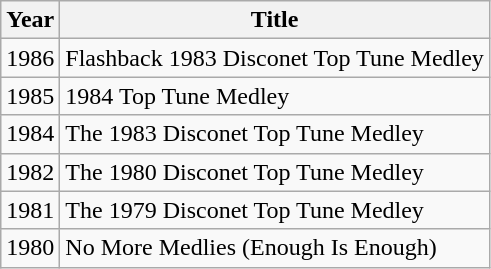<table class="wikitable">
<tr>
<th>Year</th>
<th>Title</th>
</tr>
<tr>
<td>1986</td>
<td>Flashback 1983 Disconet Top Tune Medley</td>
</tr>
<tr>
<td>1985</td>
<td>1984 Top Tune Medley</td>
</tr>
<tr>
<td>1984</td>
<td>The 1983 Disconet Top Tune Medley</td>
</tr>
<tr>
<td>1982</td>
<td>The 1980 Disconet Top Tune Medley</td>
</tr>
<tr>
<td>1981</td>
<td>The 1979 Disconet Top Tune Medley</td>
</tr>
<tr>
<td>1980</td>
<td>No More Medlies (Enough Is Enough)</td>
</tr>
</table>
